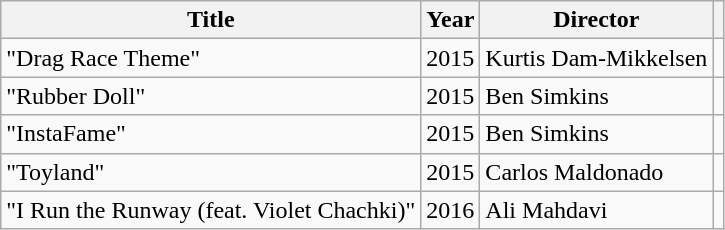<table class="wikitable plainrowheaders" style="text-align:left;">
<tr>
<th>Title</th>
<th>Year</th>
<th>Director</th>
<th></th>
</tr>
<tr>
<td>"Drag Race Theme"</td>
<td>2015</td>
<td>Kurtis Dam-Mikkelsen</td>
<td></td>
</tr>
<tr>
<td>"Rubber Doll"</td>
<td>2015</td>
<td>Ben Simkins</td>
<td></td>
</tr>
<tr>
<td>"InstaFame"</td>
<td>2015</td>
<td>Ben Simkins</td>
<td></td>
</tr>
<tr>
<td>"Toyland"</td>
<td>2015</td>
<td>Carlos Maldonado</td>
<td></td>
</tr>
<tr>
<td>"I Run the Runway (feat. Violet Chachki)"</td>
<td>2016</td>
<td>Ali Mahdavi</td>
<td></td>
</tr>
</table>
